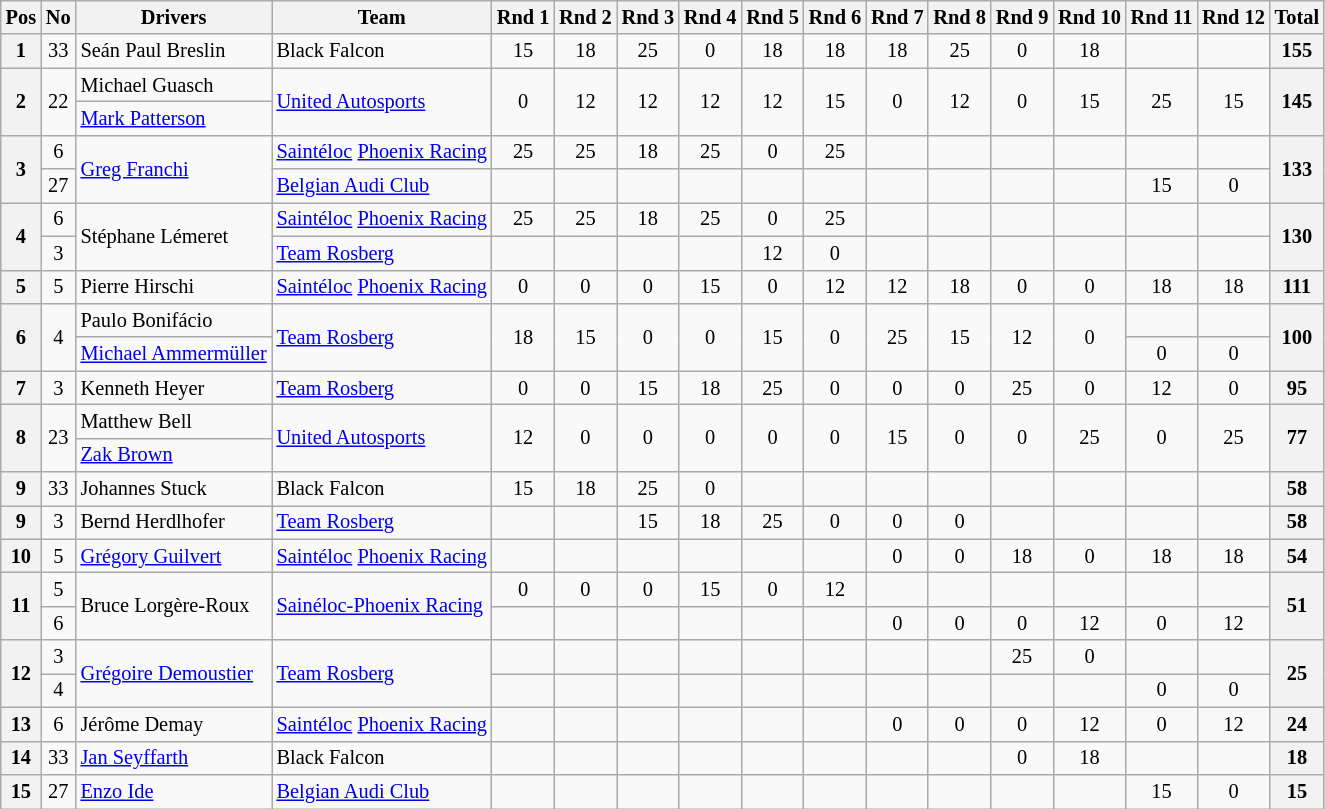<table class="wikitable" style="font-size: 85%; text-align:center">
<tr>
<th>Pos</th>
<th>No</th>
<th>Drivers</th>
<th>Team</th>
<th>Rnd 1</th>
<th>Rnd 2</th>
<th>Rnd 3</th>
<th>Rnd 4</th>
<th>Rnd 5</th>
<th>Rnd 6</th>
<th>Rnd 7</th>
<th>Rnd 8</th>
<th>Rnd 9</th>
<th>Rnd 10</th>
<th>Rnd 11</th>
<th>Rnd 12</th>
<th>Total</th>
</tr>
<tr>
<th>1</th>
<td>33</td>
<td align=left> Seán Paul Breslin</td>
<td align=left> Black Falcon</td>
<td>15</td>
<td>18</td>
<td>25</td>
<td>0</td>
<td>18</td>
<td>18</td>
<td>18</td>
<td>25</td>
<td>0</td>
<td>18</td>
<td></td>
<td></td>
<th>155</th>
</tr>
<tr>
<th rowspan=2>2</th>
<td rowspan=2>22</td>
<td align=left> Michael Guasch</td>
<td rowspan=2 align=left> <a href='#'>United Autosports</a></td>
<td rowspan=2>0</td>
<td rowspan=2>12</td>
<td rowspan=2>12</td>
<td rowspan=2>12</td>
<td rowspan=2>12</td>
<td rowspan=2>15</td>
<td rowspan=2>0</td>
<td rowspan=2>12</td>
<td rowspan=2>0</td>
<td rowspan=2>15</td>
<td rowspan=2>25</td>
<td rowspan=2>15</td>
<th rowspan=2>145</th>
</tr>
<tr>
<td align=left> <a href='#'>Mark Patterson</a></td>
</tr>
<tr>
<th rowspan=2>3</th>
<td>6</td>
<td align=left rowspan=2> <a href='#'>Greg Franchi</a></td>
<td align=left> <a href='#'>Saintéloc</a> <a href='#'>Phoenix Racing</a></td>
<td>25</td>
<td>25</td>
<td>18</td>
<td>25</td>
<td>0</td>
<td>25</td>
<td></td>
<td></td>
<td></td>
<td></td>
<td></td>
<td></td>
<th rowspan=2>133</th>
</tr>
<tr>
<td>27</td>
<td align=left> <a href='#'>Belgian Audi Club</a></td>
<td></td>
<td></td>
<td></td>
<td></td>
<td></td>
<td></td>
<td></td>
<td></td>
<td></td>
<td></td>
<td>15</td>
<td>0</td>
</tr>
<tr>
<th rowspan=2>4</th>
<td>6</td>
<td align=left rowspan=2> Stéphane Lémeret</td>
<td align=left> <a href='#'>Saintéloc</a> <a href='#'>Phoenix Racing</a></td>
<td>25</td>
<td>25</td>
<td>18</td>
<td>25</td>
<td>0</td>
<td>25</td>
<td></td>
<td></td>
<td></td>
<td></td>
<td></td>
<td></td>
<th rowspan=2>130</th>
</tr>
<tr>
<td>3</td>
<td align=left> <a href='#'>Team Rosberg</a></td>
<td></td>
<td></td>
<td></td>
<td></td>
<td>12</td>
<td>0</td>
<td></td>
<td></td>
<td></td>
<td></td>
<td></td>
<td></td>
</tr>
<tr>
<th>5</th>
<td>5</td>
<td align=left> Pierre Hirschi</td>
<td align=left> <a href='#'>Saintéloc</a> <a href='#'>Phoenix Racing</a></td>
<td>0</td>
<td>0</td>
<td>0</td>
<td>15</td>
<td>0</td>
<td>12</td>
<td>12</td>
<td>18</td>
<td>0</td>
<td>0</td>
<td>18</td>
<td>18</td>
<th>111</th>
</tr>
<tr>
<th rowspan=2>6</th>
<td rowspan=2>4</td>
<td align=left> Paulo Bonifácio</td>
<td rowspan=2 align=left> <a href='#'>Team Rosberg</a></td>
<td rowspan=2>18</td>
<td rowspan=2>15</td>
<td rowspan=2>0</td>
<td rowspan=2>0</td>
<td rowspan=2>15</td>
<td rowspan=2>0</td>
<td rowspan=2>25</td>
<td rowspan=2>15</td>
<td rowspan=2>12</td>
<td rowspan=2>0</td>
<td></td>
<td></td>
<th rowspan=2>100</th>
</tr>
<tr>
<td align=left> <a href='#'>Michael Ammermüller</a></td>
<td>0</td>
<td>0</td>
</tr>
<tr>
<th>7</th>
<td>3</td>
<td align=left> Kenneth Heyer</td>
<td align=left> <a href='#'>Team Rosberg</a></td>
<td>0</td>
<td>0</td>
<td>15</td>
<td>18</td>
<td>25</td>
<td>0</td>
<td>0</td>
<td>0</td>
<td>25</td>
<td>0</td>
<td>12</td>
<td>0</td>
<th>95</th>
</tr>
<tr>
<th rowspan=2>8</th>
<td rowspan=2>23</td>
<td align=left> Matthew Bell</td>
<td rowspan=2 align=left> <a href='#'>United Autosports</a></td>
<td rowspan=2>12</td>
<td rowspan=2>0</td>
<td rowspan=2>0</td>
<td rowspan=2>0</td>
<td rowspan=2>0</td>
<td rowspan=2>0</td>
<td rowspan=2>15</td>
<td rowspan=2>0</td>
<td rowspan=2>0</td>
<td rowspan=2>25</td>
<td rowspan=2>0</td>
<td rowspan=2>25</td>
<th rowspan=2>77</th>
</tr>
<tr>
<td align=left> <a href='#'>Zak Brown</a></td>
</tr>
<tr>
<th>9</th>
<td>33</td>
<td align=left> Johannes Stuck</td>
<td align=left> Black Falcon</td>
<td>15</td>
<td>18</td>
<td>25</td>
<td>0</td>
<td></td>
<td></td>
<td></td>
<td></td>
<td></td>
<td></td>
<td></td>
<td></td>
<th>58</th>
</tr>
<tr>
<th>9</th>
<td>3</td>
<td align=left> Bernd Herdlhofer</td>
<td align=left> <a href='#'>Team Rosberg</a></td>
<td></td>
<td></td>
<td>15</td>
<td>18</td>
<td>25</td>
<td>0</td>
<td>0</td>
<td>0</td>
<td></td>
<td></td>
<td></td>
<td></td>
<th>58</th>
</tr>
<tr>
<th>10</th>
<td>5</td>
<td align=left> <a href='#'>Grégory Guilvert</a></td>
<td align=left> <a href='#'>Saintéloc</a> <a href='#'>Phoenix Racing</a></td>
<td></td>
<td></td>
<td></td>
<td></td>
<td></td>
<td></td>
<td>0</td>
<td>0</td>
<td>18</td>
<td>0</td>
<td>18</td>
<td>18</td>
<th>54</th>
</tr>
<tr>
<th rowspan=2>11</th>
<td>5</td>
<td rowspan=2 align=left> Bruce Lorgère-Roux</td>
<td rowspan=2 align=left> <a href='#'>Sainéloc-Phoenix Racing</a></td>
<td>0</td>
<td>0</td>
<td>0</td>
<td>15</td>
<td>0</td>
<td>12</td>
<td></td>
<td></td>
<td></td>
<td></td>
<td></td>
<td></td>
<th rowspan=2>51</th>
</tr>
<tr>
<td>6</td>
<td></td>
<td></td>
<td></td>
<td></td>
<td></td>
<td></td>
<td>0</td>
<td>0</td>
<td>0</td>
<td>12</td>
<td>0</td>
<td>12</td>
</tr>
<tr>
<th rowspan=2>12</th>
<td>3</td>
<td align=left rowspan=2> <a href='#'>Grégoire Demoustier</a></td>
<td align=left rowspan=2> <a href='#'>Team Rosberg</a></td>
<td></td>
<td></td>
<td></td>
<td></td>
<td></td>
<td></td>
<td></td>
<td></td>
<td>25</td>
<td>0</td>
<td></td>
<td></td>
<th rowspan=2>25</th>
</tr>
<tr>
<td>4</td>
<td></td>
<td></td>
<td></td>
<td></td>
<td></td>
<td></td>
<td></td>
<td></td>
<td></td>
<td></td>
<td>0</td>
<td>0</td>
</tr>
<tr>
<th>13</th>
<td>6</td>
<td align=left> Jérôme Demay</td>
<td align=left> <a href='#'>Saintéloc</a> <a href='#'>Phoenix Racing</a></td>
<td></td>
<td></td>
<td></td>
<td></td>
<td></td>
<td></td>
<td>0</td>
<td>0</td>
<td>0</td>
<td>12</td>
<td>0</td>
<td>12</td>
<th>24</th>
</tr>
<tr>
<th>14</th>
<td>33</td>
<td align=left> <a href='#'>Jan Seyffarth</a></td>
<td align=left> Black Falcon</td>
<td></td>
<td></td>
<td></td>
<td></td>
<td></td>
<td></td>
<td></td>
<td></td>
<td>0</td>
<td>18</td>
<td></td>
<td></td>
<th>18</th>
</tr>
<tr>
<th>15</th>
<td>27</td>
<td align=left> <a href='#'>Enzo Ide</a></td>
<td align=left> <a href='#'>Belgian Audi Club</a></td>
<td></td>
<td></td>
<td></td>
<td></td>
<td></td>
<td></td>
<td></td>
<td></td>
<td></td>
<td></td>
<td>15</td>
<td>0</td>
<th>15</th>
</tr>
</table>
